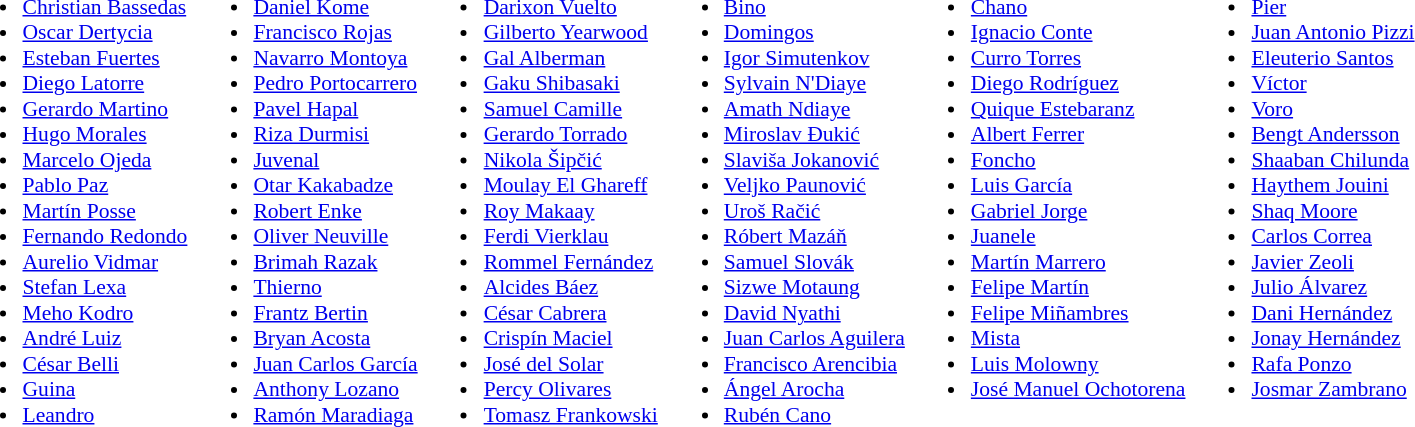<table>
<tr style="vertical-align: top;font-size:90%">
<td><br><ul><li> <a href='#'>Christian Bassedas</a></li><li> <a href='#'>Oscar Dertycia</a></li><li> <a href='#'>Esteban Fuertes</a></li><li> <a href='#'>Diego Latorre</a></li><li> <a href='#'>Gerardo Martino</a></li><li> <a href='#'>Hugo Morales</a></li><li> <a href='#'>Marcelo Ojeda</a></li><li> <a href='#'>Pablo Paz</a></li><li> <a href='#'>Martín Posse</a></li><li> <a href='#'>Fernando Redondo</a></li><li> <a href='#'>Aurelio Vidmar</a></li><li> <a href='#'>Stefan Lexa</a></li><li> <a href='#'>Meho Kodro</a></li><li> <a href='#'>André Luiz</a></li><li> <a href='#'>César Belli</a></li><li> <a href='#'>Guina</a></li><li> <a href='#'>Leandro</a></li></ul></td>
<td><br><ul><li> <a href='#'>Daniel Kome</a></li><li> <a href='#'>Francisco Rojas</a></li><li> <a href='#'>Navarro Montoya</a></li><li> <a href='#'>Pedro Portocarrero</a></li><li> <a href='#'>Pavel Hapal</a></li><li> <a href='#'>Riza Durmisi</a></li><li> <a href='#'>Juvenal</a></li><li> <a href='#'>Otar Kakabadze</a></li><li> <a href='#'>Robert Enke</a></li><li> <a href='#'>Oliver Neuville</a></li><li> <a href='#'>Brimah Razak</a></li><li> <a href='#'>Thierno</a></li><li> <a href='#'>Frantz Bertin</a></li><li> <a href='#'>Bryan Acosta</a></li><li> <a href='#'>Juan Carlos García</a></li><li> <a href='#'>Anthony Lozano</a></li><li> <a href='#'>Ramón Maradiaga</a></li></ul></td>
<td><br><ul><li> <a href='#'>Darixon Vuelto</a></li><li> <a href='#'>Gilberto Yearwood</a></li><li> <a href='#'>Gal Alberman</a></li><li> <a href='#'>Gaku Shibasaki</a></li><li> <a href='#'>Samuel Camille</a></li><li> <a href='#'>Gerardo Torrado</a></li><li> <a href='#'>Nikola Šipčić</a></li><li> <a href='#'>Moulay El Ghareff</a></li><li> <a href='#'>Roy Makaay</a></li><li> <a href='#'>Ferdi Vierklau</a></li><li> <a href='#'>Rommel Fernández</a></li><li> <a href='#'>Alcides Báez</a></li><li> <a href='#'>César Cabrera</a></li><li> <a href='#'>Crispín Maciel</a></li><li> <a href='#'>José del Solar</a></li><li> <a href='#'>Percy Olivares</a></li><li> <a href='#'>Tomasz Frankowski</a></li></ul></td>
<td><br><ul><li> <a href='#'>Bino</a></li><li> <a href='#'>Domingos</a></li><li> <a href='#'>Igor Simutenkov</a></li><li> <a href='#'>Sylvain N'Diaye</a></li><li> <a href='#'>Amath Ndiaye</a></li><li> <a href='#'>Miroslav Đukić</a></li><li> <a href='#'>Slaviša Jokanović</a></li><li> <a href='#'>Veljko Paunović</a></li><li> <a href='#'>Uroš Račić</a></li><li> <a href='#'>Róbert Mazáň</a></li><li> <a href='#'>Samuel Slovák</a></li><li> <a href='#'>Sizwe Motaung</a></li><li> <a href='#'>David Nyathi</a></li><li> <a href='#'>Juan Carlos Aguilera</a></li><li> <a href='#'>Francisco Arencibia</a></li><li> <a href='#'>Ángel Arocha</a></li><li> <a href='#'>Rubén Cano</a></li></ul></td>
<td><br><ul><li> <a href='#'>Chano</a></li><li> <a href='#'>Ignacio Conte</a></li><li> <a href='#'>Curro Torres</a></li><li> <a href='#'>Diego Rodríguez</a></li><li> <a href='#'>Quique Estebaranz</a></li><li> <a href='#'>Albert Ferrer</a></li><li> <a href='#'>Foncho</a></li><li> <a href='#'>Luis García</a></li><li> <a href='#'>Gabriel Jorge</a></li><li> <a href='#'>Juanele</a></li><li> <a href='#'>Martín Marrero</a></li><li> <a href='#'>Felipe Martín</a></li><li> <a href='#'>Felipe Miñambres</a></li><li> <a href='#'>Mista</a></li><li> <a href='#'>Luis Molowny</a></li><li> <a href='#'>José Manuel Ochotorena</a></li></ul></td>
<td><br><ul><li> <a href='#'>Pier</a></li><li> <a href='#'>Juan Antonio Pizzi</a></li><li> <a href='#'>Eleuterio Santos</a></li><li> <a href='#'>Víctor</a></li><li> <a href='#'>Voro</a></li><li> <a href='#'>Bengt Andersson</a></li><li> <a href='#'>Shaaban Chilunda</a></li><li> <a href='#'>Haythem Jouini</a></li><li> <a href='#'>Shaq Moore</a></li><li> <a href='#'>Carlos Correa</a></li><li> <a href='#'>Javier Zeoli</a></li><li> <a href='#'>Julio Álvarez</a></li><li> <a href='#'>Dani Hernández</a></li><li> <a href='#'>Jonay Hernández</a></li><li> <a href='#'>Rafa Ponzo</a></li><li> <a href='#'>Josmar Zambrano</a></li></ul></td>
</tr>
</table>
